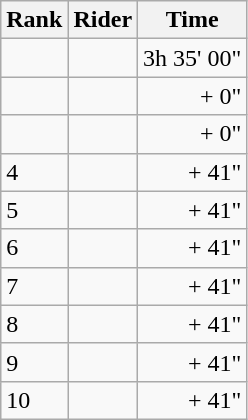<table class=wikitable  style="text-align:left; font-size:100%;">
<tr>
<th>Rank</th>
<th>Rider</th>
<th>Time</th>
</tr>
<tr>
<td></td>
<td></td>
<td align="right">3h 35' 00"</td>
</tr>
<tr>
<td></td>
<td></td>
<td align="right">+ 0"</td>
</tr>
<tr>
<td></td>
<td></td>
<td align="right">+ 0"</td>
</tr>
<tr>
<td>4</td>
<td></td>
<td align="right">+ 41"</td>
</tr>
<tr>
<td>5</td>
<td></td>
<td align="right">+ 41"</td>
</tr>
<tr>
<td>6</td>
<td></td>
<td align="right">+ 41"</td>
</tr>
<tr>
<td>7</td>
<td></td>
<td align="right">+ 41"</td>
</tr>
<tr>
<td>8</td>
<td></td>
<td align="right">+ 41"</td>
</tr>
<tr>
<td>9</td>
<td></td>
<td align="right">+ 41"</td>
</tr>
<tr>
<td>10</td>
<td></td>
<td align="right">+ 41"</td>
</tr>
</table>
